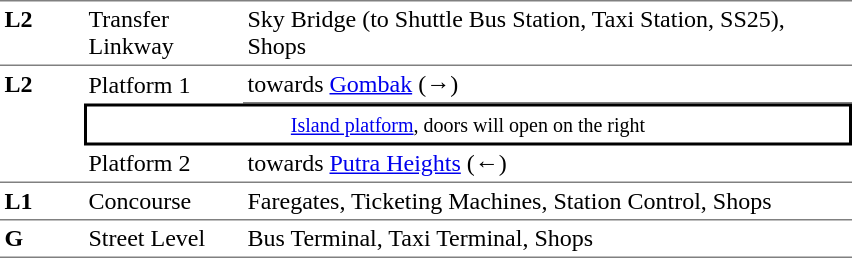<table border=0 cellspacing=0 cellpadding=3>
<tr>
<td style="width:50px; border-top:solid 1px gray; border-bottom:solid 1px gray; vertical-align:top;"><strong>L2</strong></td>
<td style="width:100px; border-top:solid 1px gray; border-bottom:solid 1px gray; vertical-align:top;">Transfer Linkway</td>
<td style="width:400px; border-top:solid 1px gray; border-bottom:solid 1px gray; vertical-align:top;">Sky Bridge (to Shuttle Bus Station, Taxi Station, SS25), Shops</td>
</tr>
<tr>
<td rowspan="3" style="border-bottom:solid 1px gray; vertical-align:top;"><strong>L2</strong></td>
<td>Platform 1</td>
<td style="border-bottom:solid 1px gray;">  towards <a href='#'> Gombak</a> (→)</td>
</tr>
<tr>
<td style="border-top:solid 2px black;border-right:solid 2px black;border-left:solid 2px black;border-bottom:solid 2px black;text-align:center;" colspan=2><small><a href='#'>Island platform</a>, doors will open on the right</small></td>
</tr>
<tr>
<td style="border-bottom:solid 1px gray;">Platform 2</td>
<td style="border-bottom:solid 1px gray;">  towards <a href='#'> Putra Heights</a> (←)</td>
</tr>
<tr style="vertical-align:top;">
<td style="width:50px; border-bottom:solid 1px gray; "><strong>L1</strong></td>
<td style="width:100px; border-bottom:solid 1px gray; ">Concourse</td>
<td style="width:400px; border-bottom:solid 1px gray; ">Faregates, Ticketing Machines, Station Control, Shops</td>
</tr>
<tr style="vertical-align:top;">
<td rowspan="3" style="border-bottom:solid 1px gray; "><strong>G</strong></td>
<td style="width:100px; border-bottom:solid 1px gray; ">Street Level</td>
<td style="width:400px; border-bottom:solid 1px gray; ">Bus Terminal, Taxi Terminal, Shops</td>
</tr>
</table>
